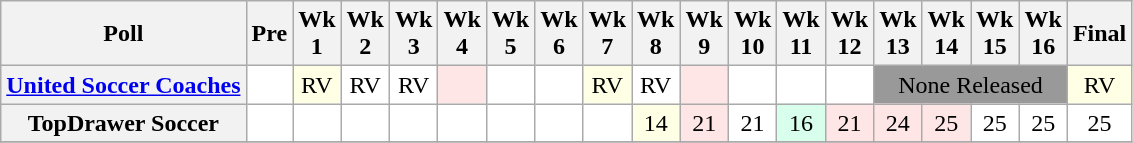<table class="wikitable" style="white-space:nowrap;text-align:center;">
<tr>
<th>Poll</th>
<th>Pre</th>
<th>Wk<br>1</th>
<th>Wk<br>2</th>
<th>Wk<br>3</th>
<th>Wk<br>4</th>
<th>Wk<br>5</th>
<th>Wk<br>6</th>
<th>Wk<br>7</th>
<th>Wk<br>8</th>
<th>Wk<br>9</th>
<th>Wk<br>10</th>
<th>Wk<br>11</th>
<th>Wk<br>12</th>
<th>Wk<br>13</th>
<th>Wk<br>14</th>
<th>Wk<br>15</th>
<th>Wk<br>16</th>
<th>Final<br></th>
</tr>
<tr>
<th><a href='#'>United Soccer Coaches</a></th>
<td style="background:#FFFFFF;"></td>
<td style="background:#FFFFE6;">RV</td>
<td style="background:#FFFFFF;">RV</td>
<td style="background:#FFFFFF;">RV</td>
<td style="background:#FFE6E6;"></td>
<td style="background:#FFFFFF;"></td>
<td style="background:#FFFFFF;"></td>
<td style="background:#FFFFE6;">RV</td>
<td style="background:#FFFFFF;">RV</td>
<td style="background:#FFE6E6;"></td>
<td style="background:#FFFFFF;"></td>
<td style="background:#FFFFFF;"></td>
<td style="background:#FFFFFF;"></td>
<td colspan=4 style="background:#999;">None Released</td>
<td style="background:#FFFFE6;">RV</td>
</tr>
<tr>
<th>TopDrawer Soccer </th>
<td style="background:#FFFFFF;"></td>
<td style="background:#FFFFFF;"></td>
<td style="background:#FFFFFF;"></td>
<td style="background:#FFFFFF;"></td>
<td style="background:#FFFFFF;"></td>
<td style="background:#FFFFFF;"></td>
<td style="background:#FFFFFF;"></td>
<td style="background:#FFFFFF;"></td>
<td style="background:#FFFFE6;">14</td>
<td style="background:#FFE6E6;">21</td>
<td style="background:#FFFFFF;">21</td>
<td style="background:#D8FFEB;">16</td>
<td style="background:#FFE6E6;">21</td>
<td style="background:#FFE6E6;">24</td>
<td style="background:#FFE6E6;">25</td>
<td style="background:#FFFFFF;">25</td>
<td style="background:#FFFFFF;">25</td>
<td style="background:#FFFFFF;">25</td>
</tr>
<tr>
</tr>
</table>
